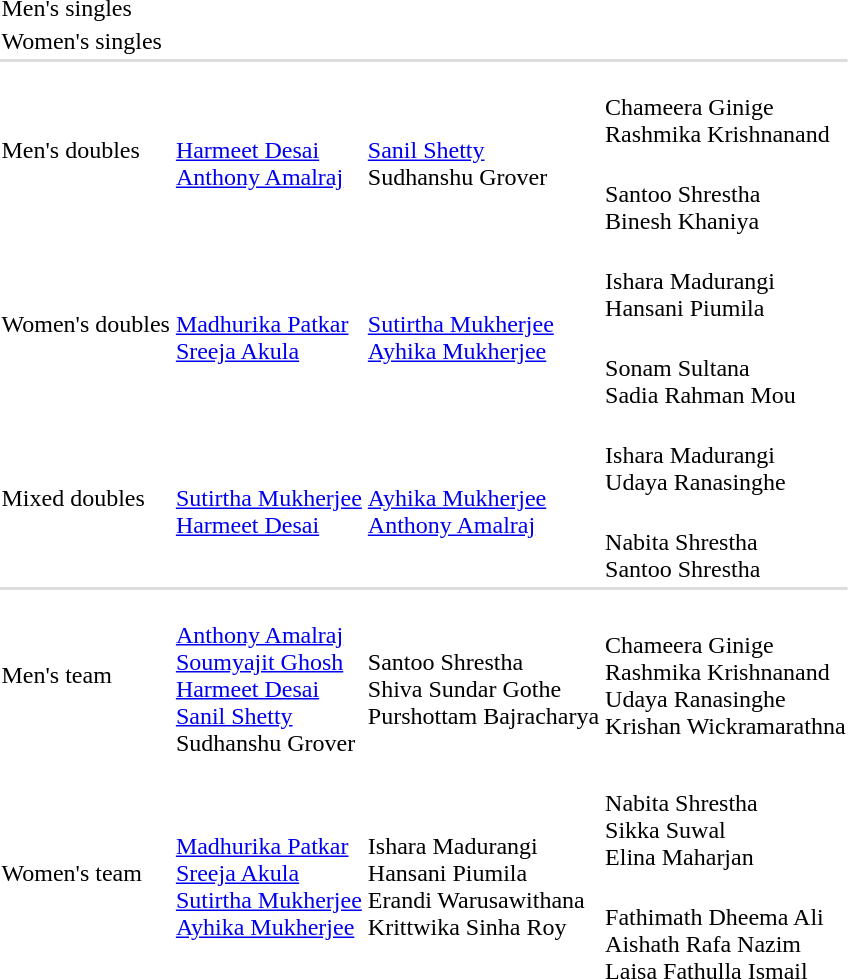<table>
<tr>
<td rowspan=2>Men's singles</td>
<td rowspan=2></td>
<td rowspan=2></td>
<td></td>
</tr>
<tr>
<td></td>
</tr>
<tr>
<td rowspan=2>Women's singles</td>
<td rowspan=2></td>
<td rowspan=2></td>
<td></td>
</tr>
<tr>
<td></td>
</tr>
<tr style="background:#dddddd;">
<td colspan=4></td>
</tr>
<tr>
<td rowspan=2>Men's doubles</td>
<td rowspan=2><br><a href='#'>Harmeet Desai</a><br><a href='#'>Anthony Amalraj</a></td>
<td rowspan=2><br><a href='#'>Sanil Shetty</a><br>Sudhanshu Grover</td>
<td><br>Chameera Ginige<br>Rashmika Krishnanand</td>
</tr>
<tr>
<td><br>Santoo Shrestha<br>Binesh Khaniya</td>
</tr>
<tr>
<td rowspan=2>Women's doubles</td>
<td rowspan=2><br><a href='#'>Madhurika Patkar</a><br><a href='#'>Sreeja Akula</a></td>
<td rowspan=2><br><a href='#'>Sutirtha Mukherjee</a><br><a href='#'>Ayhika Mukherjee</a></td>
<td><br>Ishara Madurangi<br>Hansani Piumila</td>
</tr>
<tr>
<td><br>Sonam Sultana<br>Sadia Rahman Mou</td>
</tr>
<tr>
<td rowspan=2>Mixed doubles</td>
<td rowspan=2><br><a href='#'>Sutirtha Mukherjee</a><br><a href='#'>Harmeet Desai</a></td>
<td rowspan=2><br><a href='#'>Ayhika Mukherjee</a><br><a href='#'>Anthony Amalraj</a></td>
<td><br>Ishara Madurangi<br>Udaya Ranasinghe</td>
</tr>
<tr>
<td><br>Nabita Shrestha<br>Santoo Shrestha</td>
</tr>
<tr style="background:#dddddd;">
<td colspan=4></td>
</tr>
<tr>
<td rowspan=2>Men's team</td>
<td rowspan=2><br><a href='#'>Anthony Amalraj</a><br><a href='#'>Soumyajit Ghosh</a><br><a href='#'>Harmeet Desai</a><br><a href='#'>Sanil Shetty</a><br>Sudhanshu Grover</td>
<td rowspan=2><br>Santoo Shrestha<br>Shiva Sundar Gothe<br>Purshottam Bajracharya</td>
<td><br>Chameera Ginige<br>Rashmika Krishnanand<br>Udaya Ranasinghe<br>Krishan Wickramarathna</td>
</tr>
<tr>
<td></td>
</tr>
<tr>
<td rowspan=2>Women's team</td>
<td rowspan=2><br><a href='#'>Madhurika Patkar</a><br><a href='#'>Sreeja Akula</a><br><a href='#'>Sutirtha Mukherjee</a><br><a href='#'>Ayhika Mukherjee</a></td>
<td rowspan=2><br>Ishara Madurangi<br>Hansani Piumila<br>Erandi Warusawithana<br>Krittwika Sinha Roy</td>
<td><br>Nabita Shrestha<br>Sikka Suwal<br>Elina Maharjan</td>
</tr>
<tr>
<td><br>Fathimath Dheema Ali<br>Aishath Rafa Nazim<br>Laisa Fathulla Ismail</td>
</tr>
</table>
